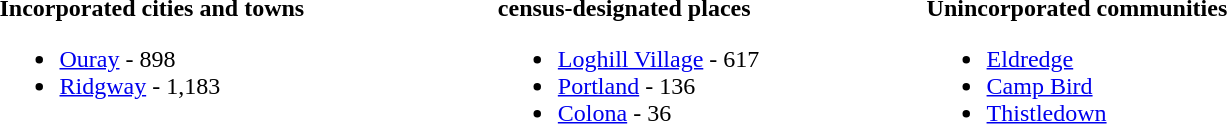<table width="75%">
<tr ----->
<td><br><strong>Incorporated cities and towns</strong><ul><li><a href='#'>Ouray</a> - 898</li><li><a href='#'>Ridgway</a> - 1,183</li></ul><br></td>
<td><br><strong>census-designated places</strong><ul><li><a href='#'>Loghill Village</a> - 617</li><li><a href='#'>Portland</a> - 136</li><li><a href='#'>Colona</a> - 36</li></ul></td>
<td><br><strong>Unincorporated communities</strong><ul><li><a href='#'>Eldredge</a></li><li><a href='#'>Camp Bird</a></li><li><a href='#'>Thistledown</a></li></ul></td>
</tr>
</table>
